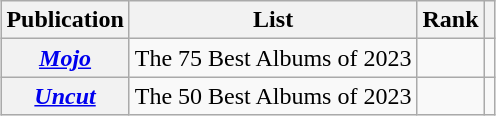<table class="wikitable sortable plainrowheaders" style="margin-left: auto; margin-right: auto; border: none;">
<tr>
<th scope="col">Publication</th>
<th scope="col" class="unsortable">List</th>
<th scope="col" data-sort-type="number">Rank</th>
<th scope="col" class="unsortable"></th>
</tr>
<tr>
<th scope="row"><em><a href='#'>Mojo</a></em></th>
<td>The 75 Best Albums of 2023</td>
<td></td>
<td></td>
</tr>
<tr>
<th scope="row"><em><a href='#'>Uncut</a></em></th>
<td>The 50 Best Albums of 2023</td>
<td></td>
<td></td>
</tr>
</table>
